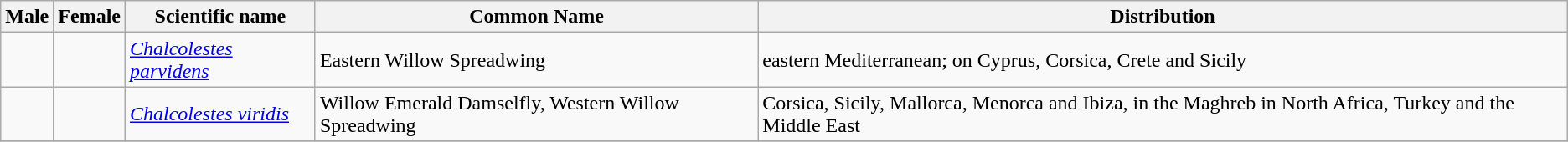<table class="wikitable">
<tr>
<th>Male</th>
<th>Female</th>
<th>Scientific name</th>
<th>Common Name</th>
<th>Distribution</th>
</tr>
<tr>
<td></td>
<td></td>
<td><em><a href='#'>Chalcolestes parvidens</a></em> </td>
<td>Eastern Willow Spreadwing</td>
<td>eastern Mediterranean; on Cyprus, Corsica, Crete and Sicily</td>
</tr>
<tr>
<td></td>
<td></td>
<td><em><a href='#'>Chalcolestes viridis</a></em> </td>
<td>Willow Emerald Damselfly, Western Willow Spreadwing</td>
<td>Corsica, Sicily, Mallorca, Menorca and Ibiza, in the Maghreb in North Africa, Turkey and the Middle East</td>
</tr>
<tr>
</tr>
</table>
